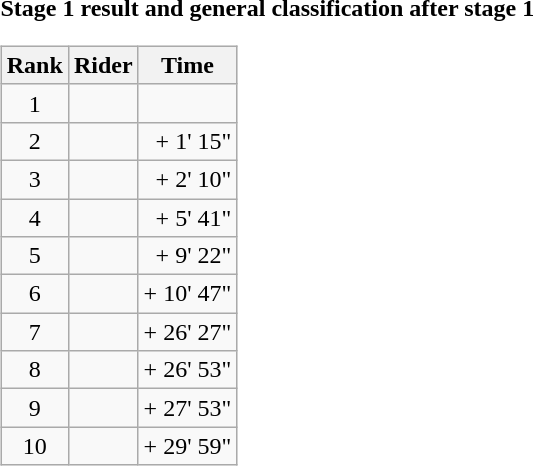<table>
<tr>
<td><strong>Stage 1 result and general classification after stage 1</strong><br><table class="wikitable">
<tr>
<th scope="col">Rank</th>
<th scope="col">Rider</th>
<th scope="col">Time</th>
</tr>
<tr>
<td style="text-align:center;">1</td>
<td></td>
<td style="text-align:right;"></td>
</tr>
<tr>
<td style="text-align:center;">2</td>
<td></td>
<td style="text-align:right;">+ 1' 15"</td>
</tr>
<tr>
<td style="text-align:center;">3</td>
<td></td>
<td style="text-align:right;">+ 2' 10"</td>
</tr>
<tr>
<td style="text-align:center;">4</td>
<td></td>
<td style="text-align:right;">+ 5' 41"</td>
</tr>
<tr>
<td style="text-align:center;">5</td>
<td></td>
<td style="text-align:right;">+ 9' 22"</td>
</tr>
<tr>
<td style="text-align:center;">6</td>
<td></td>
<td style="text-align:right;">+ 10' 47"</td>
</tr>
<tr>
<td style="text-align:center;">7</td>
<td></td>
<td style="text-align:right;">+ 26' 27"</td>
</tr>
<tr>
<td style="text-align:center;">8</td>
<td></td>
<td style="text-align:right;">+ 26' 53"</td>
</tr>
<tr>
<td style="text-align:center;">9</td>
<td></td>
<td style="text-align:right;">+ 27' 53"</td>
</tr>
<tr>
<td style="text-align:center;">10</td>
<td></td>
<td style="text-align:right;">+ 29' 59"</td>
</tr>
</table>
</td>
</tr>
</table>
